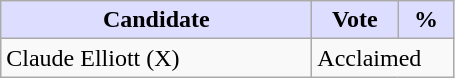<table class="wikitable">
<tr>
<th style="background:#ddf; width:200px;">Candidate</th>
<th style="background:#ddf; width:50px;">Vote</th>
<th style="background:#ddf; width:30px;">%</th>
</tr>
<tr>
<td>Claude Elliott (X)</td>
<td colspan="2">Acclaimed</td>
</tr>
</table>
